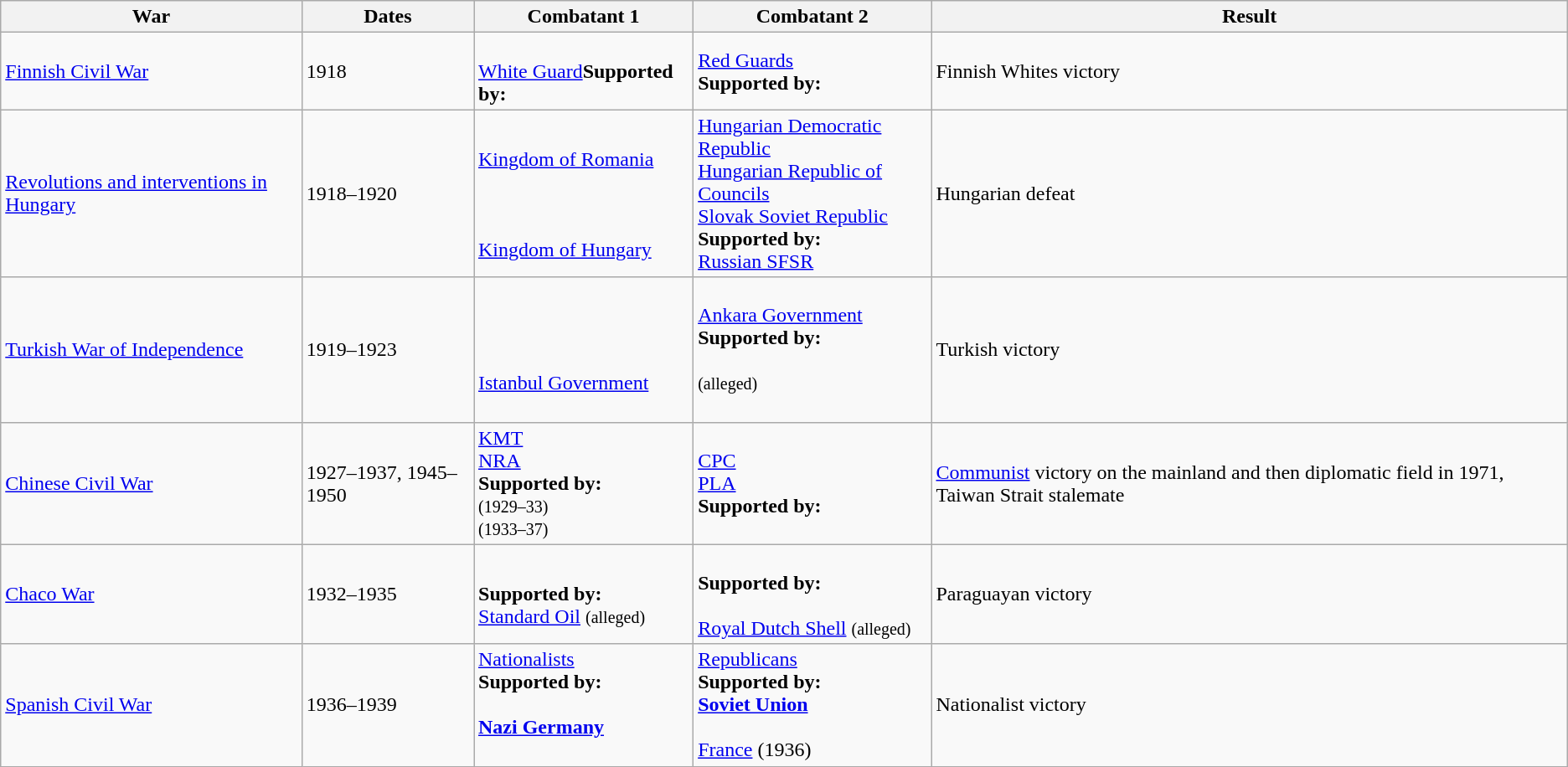<table class="wikitable" border="1">
<tr>
<th>War</th>
<th>Dates</th>
<th>Combatant 1</th>
<th>Combatant 2</th>
<th>Result</th>
</tr>
<tr>
<td><a href='#'>Finnish Civil War</a></td>
<td>1918</td>
<td><br><a href='#'>White Guard</a><strong>Supported by:</strong><br></td>
<td><a href='#'>Red Guards</a><br><strong>Supported by:</strong><br></td>
<td>Finnish Whites victory</td>
</tr>
<tr>
<td><a href='#'>Revolutions and interventions in Hungary</a></td>
<td>1918–1920</td>
<td><br> <a href='#'>Kingdom of Romania</a><br><br><br><br> <a href='#'>Kingdom of Hungary</a><br></td>
<td> <a href='#'>Hungarian Democratic Republic</a><br> <a href='#'>Hungarian Republic of Councils</a><br> <a href='#'>Slovak Soviet Republic</a><br><strong>Supported by:</strong><br>
 <a href='#'>Russian SFSR</a></td>
<td>Hungarian defeat</td>
</tr>
<tr>
<td><a href='#'>Turkish War of Independence</a></td>
<td>1919–1923</td>
<td><br><br><br><br> <a href='#'>Istanbul Government</a><br><br></td>
<td> <a href='#'>Ankara Government</a><br><strong>Supported by:</strong><br><br> <small>(alleged)</small><br></td>
<td>Turkish victory</td>
</tr>
<tr>
<td><a href='#'>Chinese Civil War</a></td>
<td>1927–1937, 1945–1950</td>
<td> <a href='#'>KMT</a><br>  <a href='#'>NRA</a><br><strong>Supported by:</strong><br> <small>(1929–33)</small><br> <small>(1933–37)</small><br></td>
<td> <a href='#'>CPC</a><br> <a href='#'>PLA</a><br><strong>Supported by:</strong><br></td>
<td><a href='#'>Communist</a> victory on the mainland and then diplomatic field in 1971, Taiwan Strait stalemate</td>
</tr>
<tr>
<td><a href='#'>Chaco War</a></td>
<td>1932–1935</td>
<td><br><strong>Supported by:</strong><br><a href='#'>Standard Oil</a> <small>(alleged)</small></td>
<td><br><strong>Supported by:</strong><br><br><a href='#'>Royal Dutch Shell</a> <small>(alleged)</small></td>
<td>Paraguayan victory</td>
</tr>
<tr>
<td><a href='#'>Spanish Civil War</a></td>
<td>1936–1939</td>
<td> <a href='#'>Nationalists</a><br><strong>Supported by:</strong><br><strong></strong><br> <strong><a href='#'>Nazi Germany</a></strong><br><br></td>
<td> <a href='#'>Republicans</a><br><strong>Supported by:</strong><br> <strong><a href='#'>Soviet Union</a></strong><br><br> <a href='#'>France</a> (1936)</td>
<td>Nationalist victory</td>
</tr>
</table>
